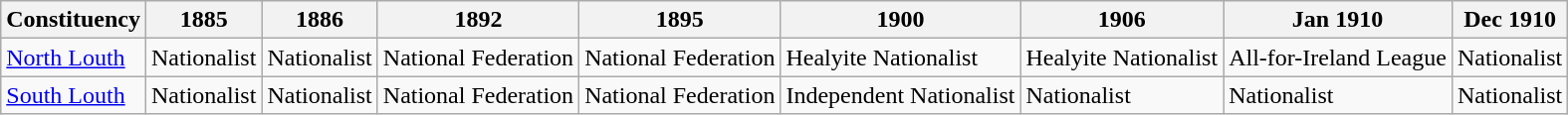<table class="wikitable sortable">
<tr>
<th>Constituency</th>
<th>1885</th>
<th>1886</th>
<th>1892</th>
<th>1895</th>
<th>1900</th>
<th>1906</th>
<th>Jan 1910</th>
<th>Dec 1910</th>
</tr>
<tr>
<td><a href='#'>North Louth</a></td>
<td bgcolor=>Nationalist</td>
<td bgcolor=>Nationalist</td>
<td bgcolor=>National Federation</td>
<td bgcolor=>National Federation</td>
<td bgcolor=>Healyite Nationalist</td>
<td bgcolor=>Healyite Nationalist</td>
<td bgcolor=>All-for-Ireland League</td>
<td bgcolor=>Nationalist</td>
</tr>
<tr>
<td><a href='#'>South Louth</a></td>
<td bgcolor=>Nationalist</td>
<td bgcolor=>Nationalist</td>
<td bgcolor=>National Federation</td>
<td bgcolor=>National Federation</td>
<td bgcolor=>Independent Nationalist</td>
<td bgcolor=>Nationalist</td>
<td bgcolor=>Nationalist</td>
<td bgcolor=>Nationalist</td>
</tr>
</table>
